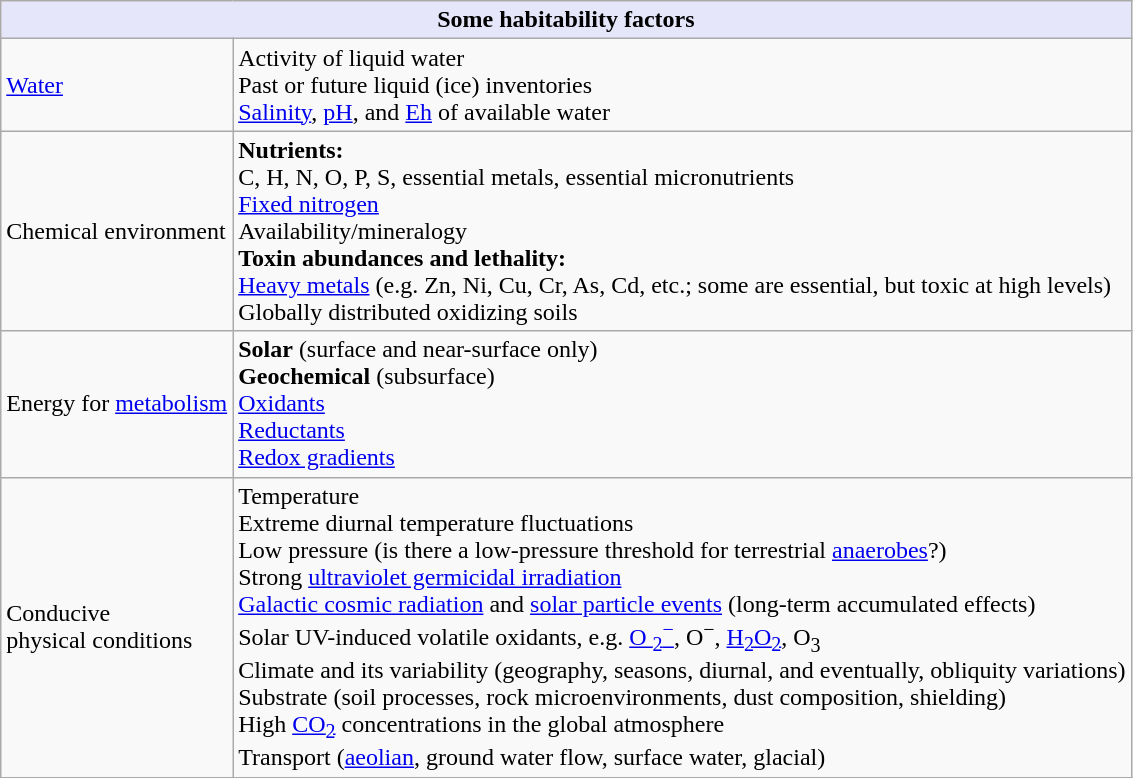<table class="wikitable">
<tr>
<th style="align: center; background: lavender;" colspan="2"><strong>Some habitability factors</strong></th>
</tr>
<tr>
<td><a href='#'>Water</a></td>
<td> Activity of liquid water <br>  Past or future liquid (ice) inventories <br>  <a href='#'>Salinity</a>, <a href='#'>pH</a>, and <a href='#'>Eh</a> of available water</td>
</tr>
<tr>
<td>Chemical environment</td>
<td><strong>Nutrients:</strong> <br>  C, H, N, O, P, S, essential metals, essential micronutrients <br> <a href='#'>Fixed nitrogen</a> <br> Availability/mineralogy <br> <strong>Toxin abundances and lethality:</strong> <br>  <a href='#'>Heavy metals</a> (e.g. Zn, Ni, Cu, Cr, As, Cd, etc.; some are essential, but toxic at high levels) <br>  Globally distributed oxidizing soils</td>
</tr>
<tr>
<td>Energy for <a href='#'>metabolism</a></td>
<td><strong>Solar</strong> (surface and near-surface only) <br> <strong>Geochemical</strong> (subsurface) <br>  <a href='#'>Oxidants</a> <br>  <a href='#'>Reductants</a> <br>  <a href='#'>Redox gradients</a></td>
</tr>
<tr>
<td>Conducive <br> physical conditions</td>
<td>Temperature <br> Extreme diurnal temperature fluctuations <br> Low pressure (is there a low-pressure threshold for terrestrial <a href='#'>anaerobes</a>?) <br> Strong <a href='#'>ultraviolet germicidal irradiation</a> <br> <a href='#'>Galactic cosmic radiation</a> and <a href='#'>solar particle events</a> (long-term accumulated effects) <br>  Solar UV-induced volatile oxidants, e.g. <a href='#'>O <sub>2</sub><sup>−</sup></a>, O<sup>−</sup>, <a href='#'>H<sub>2</sub>O<sub>2</sub></a>, O<sub>3</sub> <br> Climate and its variability (geography, seasons, diurnal, and eventually, obliquity variations) <br> Substrate (soil processes, rock microenvironments, dust composition, shielding) <br> High <a href='#'>CO<sub>2</sub></a> concentrations in the global atmosphere <br> Transport (<a href='#'>aeolian</a>, ground water flow, surface water, glacial)</td>
</tr>
</table>
